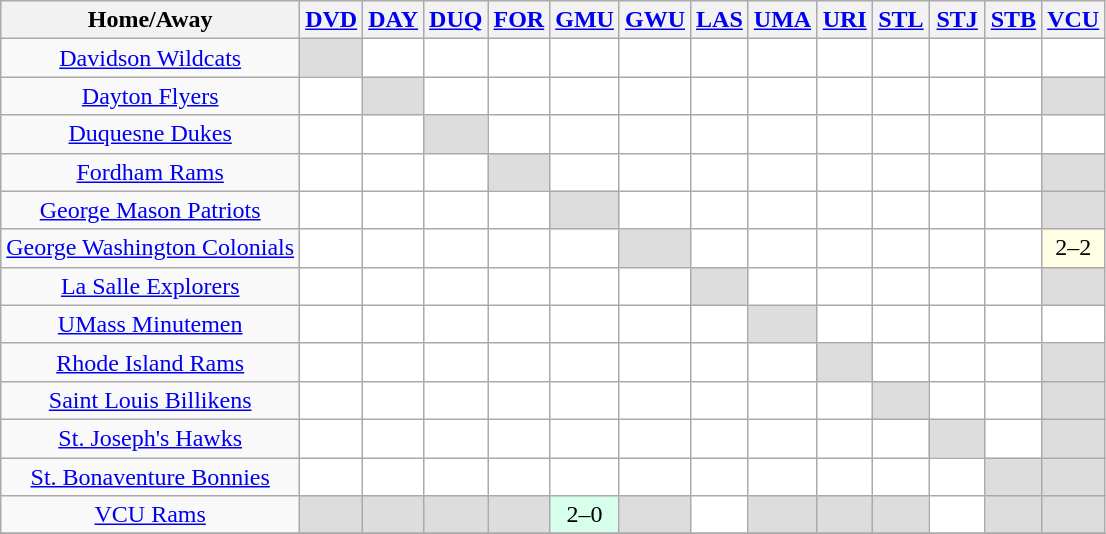<table class="wikitable" style="text-align: center">
<tr>
<th>Home/Away</th>
<th width="30"><a href='#'>DVD</a></th>
<th width="30"><a href='#'>DAY</a></th>
<th width="30"><a href='#'>DUQ</a></th>
<th width="30"><a href='#'>FOR</a></th>
<th width="30"><a href='#'>GMU</a></th>
<th width="30"><a href='#'>GWU</a></th>
<th width="30"><a href='#'>LAS</a></th>
<th width="30"><a href='#'>UMA</a></th>
<th width="30"><a href='#'>URI</a></th>
<th width="30"><a href='#'>STL</a></th>
<th width="30"><a href='#'>STJ</a></th>
<th width="30"><a href='#'>STB</a></th>
<th width="30"><a href='#'>VCU</a></th>
</tr>
<tr>
<td><a href='#'>Davidson Wildcats</a></td>
<td style=background:#ddd;"></td>
<td style=background:#fff;"></td>
<td style=background:#fff;"></td>
<td style=background:#fff;"></td>
<td style=background:#fff;"></td>
<td style=background:#fff;"></td>
<td style=background:#fff;"></td>
<td style=background:#fff;"></td>
<td style=background:#fff;"></td>
<td style=background:#fff;"></td>
<td style=background:#fff;"></td>
<td style=background:#fff;"></td>
<td style=background:#fff;"> </td>
</tr>
<tr>
<td><a href='#'>Dayton Flyers</a></td>
<td style=background:#fff;"></td>
<td style=background:#ddd;"></td>
<td style=background:#fff;"></td>
<td style=background:#fff;"></td>
<td style=background:#fff;"></td>
<td style=background:#fff;"></td>
<td style=background:#fff;"></td>
<td style=background:#fff;"></td>
<td style=background:#fff;"></td>
<td style=background:#fff;"></td>
<td style=background:#fff;"></td>
<td style=background:#fff;"></td>
<td style=background:#ddd;"></td>
</tr>
<tr>
<td><a href='#'>Duquesne Dukes</a></td>
<td style=background:#fff;"></td>
<td style=background:#fff;"></td>
<td style=background:#ddd;"></td>
<td style=background:#fff;"></td>
<td style=background:#fff;"></td>
<td style=background:#fff;"></td>
<td style=background:#fff;"></td>
<td style=background:#fff;"></td>
<td style=background:#fff;"></td>
<td style=background:#fff;"></td>
<td style=background:#fff;"></td>
<td style=background:#fff;"></td>
<td style=background:#fff;"> </td>
</tr>
<tr>
<td><a href='#'>Fordham Rams</a></td>
<td style=background:#fff;"></td>
<td style=background:#fff;"></td>
<td style=background:#fff;"></td>
<td style=background:#ddd;"></td>
<td style=background:#fff;"></td>
<td style=background:#fff;"></td>
<td style=background:#fff;"></td>
<td style=background:#fff;"></td>
<td style=background:#fff;"></td>
<td style=background:#fff;"></td>
<td style=background:#fff;"></td>
<td style=background:#fff;"></td>
<td style=background:#ddd;"></td>
</tr>
<tr>
<td><a href='#'>George Mason Patriots</a></td>
<td style=background:#fff;"></td>
<td style=background:#fff;"></td>
<td style=background:#fff;"></td>
<td style=background:#fff;"></td>
<td style=background:#ddd;"></td>
<td style=background:#fff;"></td>
<td style=background:#fff;"></td>
<td style=background:#fff;"></td>
<td style=background:#fff;"></td>
<td style=background:#fff;"></td>
<td style=background:#fff;"></td>
<td style=background:#fff;"></td>
<td style=background:#ddd;"></td>
</tr>
<tr>
<td><a href='#'>George Washington Colonials</a></td>
<td style=background:#fff;"></td>
<td style=background:#fff;"></td>
<td style=background:#fff;"></td>
<td style=background:#fff;"></td>
<td style=background:#fff;"></td>
<td style=background:#ddd;"></td>
<td style=background:#fff;"></td>
<td style=background:#fff;"></td>
<td style=background:#fff;"></td>
<td style=background:#fff;"></td>
<td style=background:#fff;"></td>
<td style=background:#fff;"></td>
<td style=background:#FFFFE6;"> 2–2</td>
</tr>
<tr>
<td><a href='#'>La Salle Explorers</a></td>
<td style=background:#fff;"></td>
<td style=background:#fff;"></td>
<td style=background:#fff;"></td>
<td style=background:#fff;"></td>
<td style=background:#fff;"></td>
<td style=background:#fff;"></td>
<td style=background:#ddd;"></td>
<td style=background:#fff;"></td>
<td style=background:#fff;"></td>
<td style=background:#fff;"></td>
<td style=background:#fff;"></td>
<td style=background:#fff;"></td>
<td style=background:#ddd;"></td>
</tr>
<tr>
<td><a href='#'>UMass Minutemen</a></td>
<td style=background:#fff;"></td>
<td style=background:#fff;"></td>
<td style=background:#fff;"></td>
<td style=background:#fff;"></td>
<td style=background:#fff;"></td>
<td style=background:#fff;"></td>
<td style=background:#fff;"></td>
<td style=background:#ddd;"></td>
<td style=background:#fff;"></td>
<td style=background:#fff;"></td>
<td style=background:#fff;"></td>
<td style=background:#fff;"></td>
<td style=background:#fff;"> </td>
</tr>
<tr>
<td><a href='#'>Rhode Island Rams</a></td>
<td style=background:#fff;"></td>
<td style=background:#fff;"></td>
<td style=background:#fff;"></td>
<td style=background:#fff;"></td>
<td style=background:#fff;"></td>
<td style=background:#fff;"></td>
<td style=background:#fff;"></td>
<td style=background:#fff;"></td>
<td style=background:#ddd;"></td>
<td style=background:#fff;"></td>
<td style=background:#fff;"></td>
<td style=background:#fff;"></td>
<td style=background:#ddd;"></td>
</tr>
<tr>
<td><a href='#'>Saint Louis Billikens</a></td>
<td style=background:#fff;"></td>
<td style=background:#fff;"></td>
<td style=background:#fff;"></td>
<td style=background:#fff;"></td>
<td style=background:#fff;"></td>
<td style=background:#fff;"></td>
<td style=background:#fff;"></td>
<td style=background:#fff;"></td>
<td style=background:#fff;"></td>
<td style=background:#ddd;"></td>
<td style=background:#fff;"></td>
<td style=background:#fff;"></td>
<td style=background:#ddd;"> </td>
</tr>
<tr>
<td><a href='#'>St. Joseph's Hawks</a></td>
<td style=background:#fff;"></td>
<td style=background:#fff;"></td>
<td style=background:#fff;"></td>
<td style=background:#fff;"></td>
<td style=background:#fff;"></td>
<td style=background:#fff;"></td>
<td style=background:#fff;"></td>
<td style=background:#fff;"></td>
<td style=background:#fff;"></td>
<td style=background:#fff;"></td>
<td style=background:#ddd;"></td>
<td style=background:#fff;"></td>
<td style=background:#ddd;"></td>
</tr>
<tr>
<td><a href='#'>St. Bonaventure Bonnies</a></td>
<td style=background:#fff;"></td>
<td style=background:#fff;"></td>
<td style=background:#fff;"></td>
<td style=background:#fff;"></td>
<td style=background:#fff;"></td>
<td style=background:#fff;"></td>
<td style=background:#fff;"></td>
<td style=background:#fff;"></td>
<td style=background:#fff;"></td>
<td style=background:#fff;"></td>
<td style=background:#fff;"></td>
<td style=background:#ddd;"></td>
<td style=background:#ddd;"></td>
</tr>
<tr>
<td><a href='#'>VCU Rams</a></td>
<td style=background:#ddd;"></td>
<td style=background:#ddd;"></td>
<td style=background:#ddd;"></td>
<td style=background:#ddd;"></td>
<td style=background:#D8FFEB;"> 2–0</td>
<td style=background:#ddd;"></td>
<td style=background:#fff;"> </td>
<td style=background:#ddd;"></td>
<td style=background:#ddd;"></td>
<td style=background:#ddd;"></td>
<td style=background:#fff;"> </td>
<td style=background:#ddd;"></td>
<td style=background:#ddd;"></td>
</tr>
<tr>
</tr>
</table>
